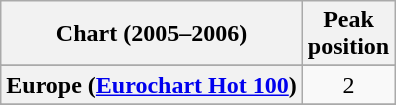<table class="wikitable sortable plainrowheaders" style="text-align:center">
<tr>
<th>Chart (2005–2006)</th>
<th>Peak<br>position</th>
</tr>
<tr>
</tr>
<tr>
</tr>
<tr>
</tr>
<tr>
</tr>
<tr>
<th scope="row">Europe (<a href='#'>Eurochart Hot 100</a>)</th>
<td>2</td>
</tr>
<tr>
</tr>
<tr>
</tr>
<tr>
</tr>
<tr>
</tr>
<tr>
</tr>
<tr>
</tr>
<tr>
</tr>
<tr>
</tr>
<tr>
</tr>
<tr>
</tr>
</table>
